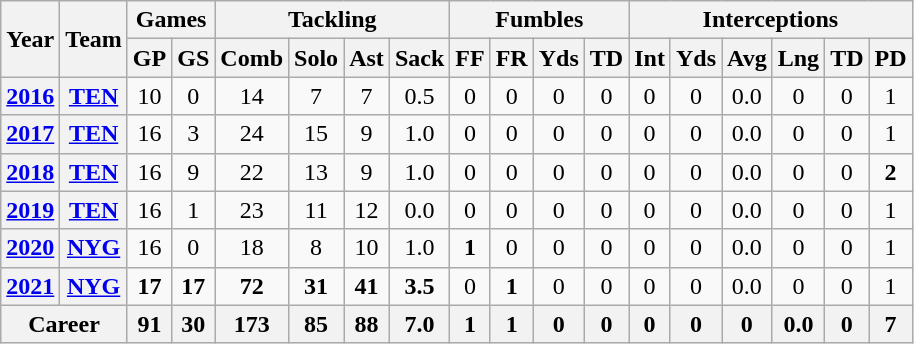<table class= "wikitable" style="text-align:center;">
<tr>
<th rowspan="2">Year</th>
<th rowspan="2">Team</th>
<th colspan="2">Games</th>
<th colspan="4">Tackling</th>
<th colspan="4">Fumbles</th>
<th colspan="6">Interceptions</th>
</tr>
<tr>
<th>GP</th>
<th>GS</th>
<th>Comb</th>
<th>Solo</th>
<th>Ast</th>
<th>Sack</th>
<th>FF</th>
<th>FR</th>
<th>Yds</th>
<th>TD</th>
<th>Int</th>
<th>Yds</th>
<th>Avg</th>
<th>Lng</th>
<th>TD</th>
<th>PD</th>
</tr>
<tr>
<th><a href='#'>2016</a></th>
<th><a href='#'>TEN</a></th>
<td>10</td>
<td>0</td>
<td>14</td>
<td>7</td>
<td>7</td>
<td>0.5</td>
<td>0</td>
<td>0</td>
<td>0</td>
<td>0</td>
<td>0</td>
<td>0</td>
<td>0.0</td>
<td>0</td>
<td>0</td>
<td>1</td>
</tr>
<tr>
<th><a href='#'>2017</a></th>
<th><a href='#'>TEN</a></th>
<td>16</td>
<td>3</td>
<td>24</td>
<td>15</td>
<td>9</td>
<td>1.0</td>
<td>0</td>
<td>0</td>
<td>0</td>
<td>0</td>
<td>0</td>
<td>0</td>
<td>0.0</td>
<td>0</td>
<td>0</td>
<td>1</td>
</tr>
<tr>
<th><a href='#'>2018</a></th>
<th><a href='#'>TEN</a></th>
<td>16</td>
<td>9</td>
<td>22</td>
<td>13</td>
<td>9</td>
<td>1.0</td>
<td>0</td>
<td>0</td>
<td>0</td>
<td>0</td>
<td>0</td>
<td>0</td>
<td>0.0</td>
<td>0</td>
<td>0</td>
<td><strong>2</strong></td>
</tr>
<tr>
<th><a href='#'>2019</a></th>
<th><a href='#'>TEN</a></th>
<td>16</td>
<td>1</td>
<td>23</td>
<td>11</td>
<td>12</td>
<td>0.0</td>
<td>0</td>
<td>0</td>
<td>0</td>
<td>0</td>
<td>0</td>
<td>0</td>
<td>0.0</td>
<td>0</td>
<td>0</td>
<td>1</td>
</tr>
<tr>
<th><a href='#'>2020</a></th>
<th><a href='#'>NYG</a></th>
<td>16</td>
<td>0</td>
<td>18</td>
<td>8</td>
<td>10</td>
<td>1.0</td>
<td><strong>1</strong></td>
<td>0</td>
<td>0</td>
<td>0</td>
<td>0</td>
<td>0</td>
<td>0.0</td>
<td>0</td>
<td>0</td>
<td>1</td>
</tr>
<tr>
<th><a href='#'>2021</a></th>
<th><a href='#'>NYG</a></th>
<td><strong>17</strong></td>
<td><strong>17</strong></td>
<td><strong>72</strong></td>
<td><strong>31</strong></td>
<td><strong>41</strong></td>
<td><strong>3.5</strong></td>
<td>0</td>
<td><strong>1</strong></td>
<td>0</td>
<td>0</td>
<td>0</td>
<td>0</td>
<td>0.0</td>
<td>0</td>
<td>0</td>
<td>1</td>
</tr>
<tr>
<th colspan="2">Career</th>
<th>91</th>
<th>30</th>
<th>173</th>
<th>85</th>
<th>88</th>
<th>7.0</th>
<th>1</th>
<th>1</th>
<th>0</th>
<th>0</th>
<th>0</th>
<th>0</th>
<th>0</th>
<th>0.0</th>
<th>0</th>
<th>7</th>
</tr>
</table>
